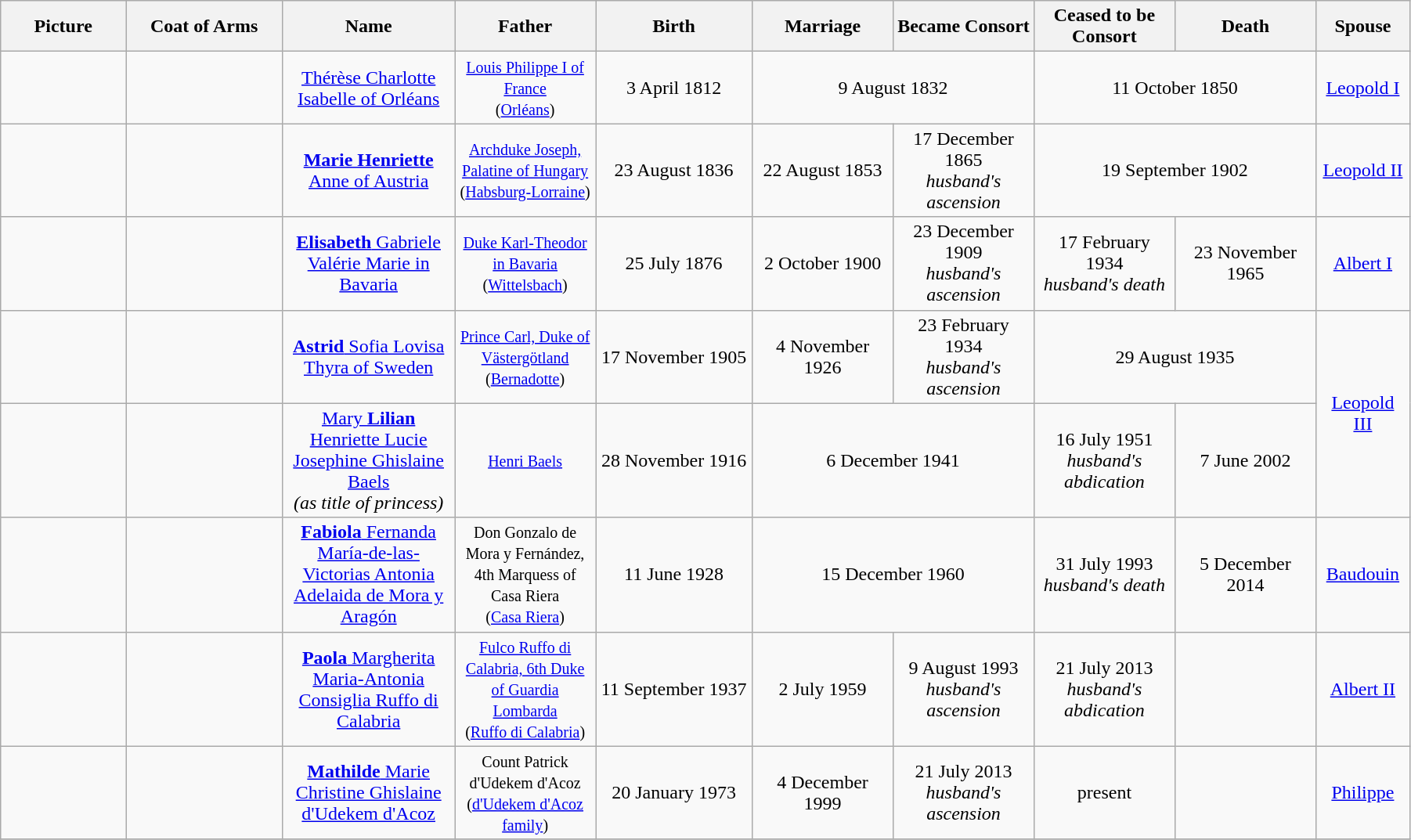<table width=95% class="wikitable">
<tr>
<th width = "8%">Picture</th>
<th width = "10%">Coat of Arms</th>
<th width = "11%">Name</th>
<th width = "9%">Father</th>
<th width = "10%">Birth</th>
<th width = "9%">Marriage</th>
<th width = "9%">Became Consort</th>
<th width = "9%">Ceased to be Consort</th>
<th width = "9%">Death</th>
<th width = "6%">Spouse</th>
</tr>
<tr>
<td align="center"></td>
<td align="center"></td>
<td align="center"><a href='#'> Thérèse Charlotte Isabelle of Orléans</a></td>
<td align="center"><small><a href='#'>Louis Philippe I of France</a><br>(<a href='#'>Orléans</a>)</small></td>
<td align="center">3 April 1812</td>
<td align=center colspan="2">9 August 1832 </td>
<td align=center colspan="2">11 October 1850</td>
<td align="center"><a href='#'>Leopold I</a></td>
</tr>
<tr>
<td align="center"></td>
<td align="center"></td>
<td align="center"><a href='#'><strong>Marie Henriette</strong> Anne of Austria</a></td>
<td align="center"><small><a href='#'>Archduke Joseph, Palatine of Hungary</a><br>(<a href='#'>Habsburg-Lorraine</a>)</small></td>
<td align="center">23 August 1836</td>
<td align="center">22 August 1853</td>
<td align="center">17 December 1865 <br><em>husband's ascension</em></td>
<td align=center colspan="2">19 September 1902</td>
<td align="center"><a href='#'>Leopold II</a></td>
</tr>
<tr>
<td align="center"></td>
<td align="center"></td>
<td align="center"><a href='#'><strong>Elisabeth</strong> Gabriele Valérie Marie in Bavaria</a></td>
<td align="center"><small><a href='#'>Duke Karl-Theodor in Bavaria</a><br>(<a href='#'>Wittelsbach</a>)</small></td>
<td align="center">25 July 1876</td>
<td align="center">2 October 1900</td>
<td align="center">23 December 1909 <br><em>husband's ascension</em></td>
<td align="center">17 February 1934<br><em>husband's death</em></td>
<td align="center">23 November 1965</td>
<td align="center"><a href='#'>Albert I</a></td>
</tr>
<tr>
<td align="center"></td>
<td align="center"></td>
<td align="center"><a href='#'><strong>Astrid</strong> Sofia Lovisa Thyra of Sweden</a></td>
<td align="center"><small><a href='#'>Prince Carl, Duke of Västergötland</a><br>(<a href='#'>Bernadotte</a>)</small></td>
<td align="center">17 November 1905</td>
<td align="center">4 November 1926</td>
<td align="center">23 February 1934 <br><em>husband's ascension</em></td>
<td align=center colspan="2">29 August 1935</td>
<td align="center" rowspan="2"><a href='#'>Leopold III</a></td>
</tr>
<tr>
<td align="center"></td>
<td></td>
<td align="center"><a href='#'>Mary <strong>Lilian</strong> Henriette Lucie Josephine Ghislaine Baels</a><br><em>(as title of princess)</em></td>
<td align="center"><small><a href='#'>Henri Baels</a></small></td>
<td align="center">28 November 1916</td>
<td align=center colspan="2">6 December 1941 </td>
<td align="center">16 July 1951<br><em>husband's abdication</em></td>
<td align="center">7 June 2002</td>
</tr>
<tr>
<td align="center"></td>
<td align="center"></td>
<td align="center"><a href='#'><strong>Fabiola</strong> Fernanda María-de-las-Victorias Antonia Adelaida de Mora y Aragón</a></td>
<td align="center"><small>Don Gonzalo de Mora y Fernández, 4th Marquess of Casa Riera<br>(<a href='#'>Casa Riera</a>)</small></td>
<td align="center">11 June 1928</td>
<td align=center colspan="2">15 December 1960 </td>
<td align="center">31 July 1993<br><em>husband's death</em></td>
<td align="center">5 December 2014</td>
<td align="center"><a href='#'>Baudouin</a></td>
</tr>
<tr>
<td align="center"></td>
<td align="center"></td>
<td align="center"><a href='#'><strong>Paola</strong> Margherita Maria-Antonia Consiglia Ruffo di Calabria</a></td>
<td align="center"><small><a href='#'>Fulco Ruffo di Calabria, 6th Duke of Guardia Lombarda</a><br>(<a href='#'>Ruffo di Calabria</a>)</small></td>
<td align="center">11 September 1937</td>
<td align="center">2 July 1959</td>
<td align="center">9 August 1993 <br><em>husband's ascension</em></td>
<td align="center">21 July 2013<br><em>husband's abdication</em></td>
<td align="center"></td>
<td align="center"><a href='#'>Albert II</a></td>
</tr>
<tr>
<td align="center"></td>
<td align="center"></td>
<td align="center"><a href='#'><strong>Mathilde</strong> Marie Christine Ghislaine d'Udekem d'Acoz</a></td>
<td align="center"><small>Count Patrick d'Udekem d'Acoz<br>(<a href='#'>d'Udekem d'Acoz family</a>)</small></td>
<td align="center">20 January 1973</td>
<td align="center">4 December 1999</td>
<td align="center">21 July 2013 <br><em>husband's ascension</em></td>
<td align="center">present</td>
<td align="center"></td>
<td align="center"><a href='#'>Philippe</a></td>
</tr>
<tr>
</tr>
</table>
